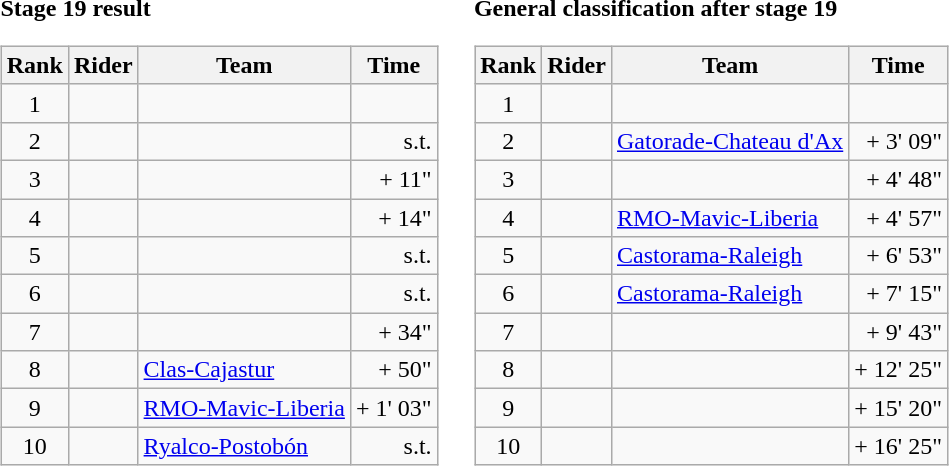<table>
<tr>
<td><strong>Stage 19 result</strong><br><table class="wikitable">
<tr>
<th scope="col">Rank</th>
<th scope="col">Rider</th>
<th scope="col">Team</th>
<th scope="col">Time</th>
</tr>
<tr>
<td style="text-align:center;">1</td>
<td></td>
<td></td>
<td style="text-align:right;"></td>
</tr>
<tr>
<td style="text-align:center;">2</td>
<td></td>
<td></td>
<td style="text-align:right;">s.t.</td>
</tr>
<tr>
<td style="text-align:center;">3</td>
<td></td>
<td></td>
<td style="text-align:right;">+ 11"</td>
</tr>
<tr>
<td style="text-align:center;">4</td>
<td></td>
<td></td>
<td style="text-align:right;">+ 14"</td>
</tr>
<tr>
<td style="text-align:center;">5</td>
<td></td>
<td></td>
<td style="text-align:right;">s.t.</td>
</tr>
<tr>
<td style="text-align:center;">6</td>
<td></td>
<td></td>
<td style="text-align:right;">s.t.</td>
</tr>
<tr>
<td style="text-align:center;">7</td>
<td></td>
<td></td>
<td style="text-align:right;">+ 34"</td>
</tr>
<tr>
<td style="text-align:center;">8</td>
<td></td>
<td><a href='#'>Clas-Cajastur</a></td>
<td style="text-align:right;">+ 50"</td>
</tr>
<tr>
<td style="text-align:center;">9</td>
<td></td>
<td><a href='#'>RMO-Mavic-Liberia</a></td>
<td style="text-align:right;">+ 1' 03"</td>
</tr>
<tr>
<td style="text-align:center;">10</td>
<td></td>
<td><a href='#'>Ryalco-Postobón</a></td>
<td style="text-align:right;">s.t.</td>
</tr>
</table>
</td>
<td></td>
<td><strong>General classification after stage 19</strong><br><table class="wikitable">
<tr>
<th scope="col">Rank</th>
<th scope="col">Rider</th>
<th scope="col">Team</th>
<th scope="col">Time</th>
</tr>
<tr>
<td style="text-align:center;">1</td>
<td> </td>
<td></td>
<td style="text-align:right;"></td>
</tr>
<tr>
<td style="text-align:center;">2</td>
<td></td>
<td><a href='#'>Gatorade-Chateau d'Ax</a></td>
<td style="text-align:right;">+ 3' 09"</td>
</tr>
<tr>
<td style="text-align:center;">3</td>
<td></td>
<td></td>
<td style="text-align:right;">+ 4' 48"</td>
</tr>
<tr>
<td style="text-align:center;">4</td>
<td></td>
<td><a href='#'>RMO-Mavic-Liberia</a></td>
<td style="text-align:right;">+ 4' 57"</td>
</tr>
<tr>
<td style="text-align:center;">5</td>
<td></td>
<td><a href='#'>Castorama-Raleigh</a></td>
<td style="text-align:right;">+ 6' 53"</td>
</tr>
<tr>
<td style="text-align:center;">6</td>
<td></td>
<td><a href='#'>Castorama-Raleigh</a></td>
<td style="text-align:right;">+ 7' 15"</td>
</tr>
<tr>
<td style="text-align:center;">7</td>
<td></td>
<td></td>
<td style="text-align:right;">+ 9' 43"</td>
</tr>
<tr>
<td style="text-align:center;">8</td>
<td></td>
<td></td>
<td style="text-align:right;">+ 12' 25"</td>
</tr>
<tr>
<td style="text-align:center;">9</td>
<td></td>
<td></td>
<td style="text-align:right;">+ 15' 20"</td>
</tr>
<tr>
<td style="text-align:center;">10</td>
<td></td>
<td></td>
<td style="text-align:right;">+ 16' 25"</td>
</tr>
</table>
</td>
</tr>
</table>
